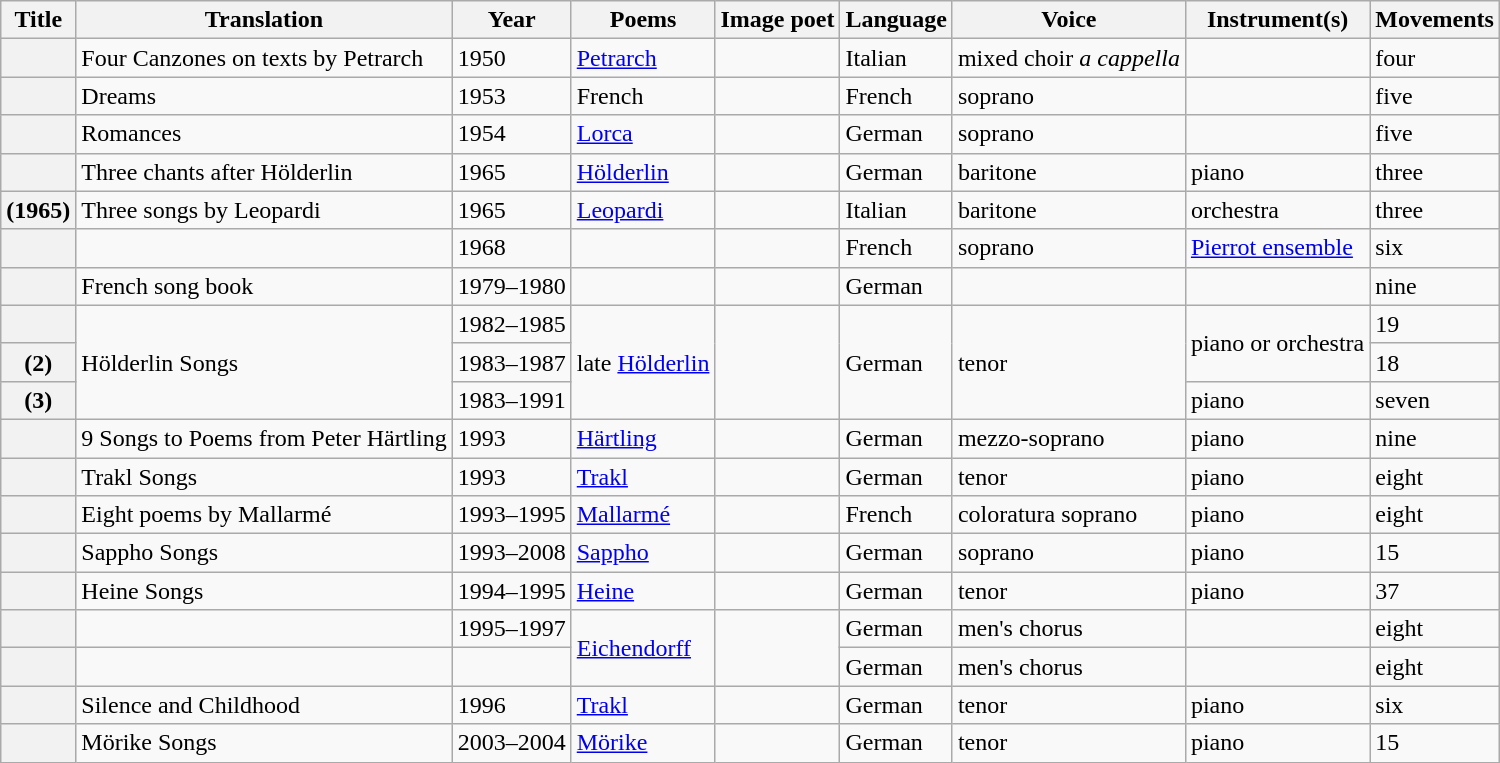<table class="wikitable plainrowheaders">
<tr>
<th scope="col">Title</th>
<th scope="col">Translation</th>
<th scope="col">Year</th>
<th scope="col">Poems</th>
<th scope="col">Image poet</th>
<th scope="col">Language</th>
<th scope="col">Voice</th>
<th scope="col">Instrument(s)</th>
<th scope="col">Movements</th>
</tr>
<tr id = 1>
<th scope="row"><em></em></th>
<td>Four Canzones on texts by Petrarch</td>
<td>1950</td>
<td><a href='#'>Petrarch</a></td>
<td></td>
<td>Italian</td>
<td>mixed choir <em>a cappella</em></td>
<td></td>
<td>four</td>
</tr>
<tr id = 2>
<th scope="row"><em></em></th>
<td>Dreams</td>
<td>1953</td>
<td>French</td>
<td></td>
<td>French</td>
<td>soprano</td>
<td></td>
<td>five</td>
</tr>
<tr id = 2>
<th scope="row"><em></em></th>
<td>Romances</td>
<td>1954</td>
<td><a href='#'>Lorca</a></td>
<td></td>
<td>German</td>
<td>soprano</td>
<td></td>
<td>five</td>
</tr>
<tr id = 3>
<th scope="row"><em></em></th>
<td>Three chants after Hölderlin</td>
<td>1965</td>
<td><a href='#'>Hölderlin</a></td>
<td></td>
<td>German</td>
<td>baritone</td>
<td>piano</td>
<td>three</td>
</tr>
<tr id = 4>
<th scope="row"><em></em> (1965)</th>
<td>Three songs by Leopardi</td>
<td>1965</td>
<td><a href='#'>Leopardi</a></td>
<td></td>
<td>Italian</td>
<td>baritone</td>
<td>orchestra</td>
<td>three</td>
</tr>
<tr id = 5>
<th scope="row"><em></em></th>
<td></td>
<td>1968</td>
<td></td>
<td></td>
<td>French</td>
<td>soprano</td>
<td><a href='#'>Pierrot ensemble</a></td>
<td>six</td>
</tr>
<tr id = 6>
<th scope="row"><em></em></th>
<td>French song book</td>
<td>1979–1980</td>
<td></td>
<td></td>
<td>German</td>
<td></td>
<td></td>
<td>nine</td>
</tr>
<tr id = 7>
<th scope="row"></th>
<td rowspan=3>Hölderlin Songs</td>
<td>1982–1985</td>
<td rowspan=3>late <a href='#'>Hölderlin</a></td>
<td rowspan=3></td>
<td rowspan=3>German</td>
<td rowspan=3>tenor</td>
<td rowspan=2>piano or orchestra</td>
<td>19</td>
</tr>
<tr id = 8>
<th scope="row"><em></em> (2)</th>
<td>1983–1987</td>
<td>18</td>
</tr>
<tr id = 9>
<th scope="row"><em></em> (3)</th>
<td>1983–1991</td>
<td>piano</td>
<td>seven</td>
</tr>
<tr id = 10>
<th scope="row"><em></em></th>
<td>9 Songs to Poems from Peter Härtling</td>
<td>1993</td>
<td><a href='#'>Härtling</a></td>
<td></td>
<td>German</td>
<td>mezzo-soprano</td>
<td>piano</td>
<td>nine</td>
</tr>
<tr id = 11>
<th scope="row"><em></em></th>
<td>Trakl Songs</td>
<td>1993</td>
<td><a href='#'>Trakl</a></td>
<td></td>
<td>German</td>
<td>tenor</td>
<td>piano</td>
<td>eight</td>
</tr>
<tr id = 12>
<th scope="row"><em></em></th>
<td>Eight poems by Mallarmé</td>
<td>1993–1995</td>
<td><a href='#'>Mallarmé</a></td>
<td></td>
<td>French</td>
<td>coloratura soprano</td>
<td>piano</td>
<td>eight</td>
</tr>
<tr id = 13>
<th scope="row"><em></em></th>
<td>Sappho Songs</td>
<td>1993–2008</td>
<td><a href='#'>Sappho</a></td>
<td></td>
<td>German</td>
<td>soprano</td>
<td>piano</td>
<td>15</td>
</tr>
<tr id = 14>
<th scope="row"><em></em></th>
<td>Heine Songs</td>
<td>1994–1995</td>
<td><a href='#'>Heine</a></td>
<td></td>
<td>German</td>
<td>tenor</td>
<td>piano</td>
<td>37</td>
</tr>
<tr id = 15>
<th scope="row"><em></em></th>
<td></td>
<td>1995–1997</td>
<td rowspan=2><a href='#'>Eichendorff</a></td>
<td rowspan=2></td>
<td>German</td>
<td>men's chorus</td>
<td></td>
<td>eight</td>
</tr>
<tr id = 16>
<th scope="row"><em></em></th>
<td></td>
<td></td>
<td>German</td>
<td>men's chorus</td>
<td></td>
<td>eight</td>
</tr>
<tr id = 17>
<th scope="row"><em></em></th>
<td>Silence and Childhood</td>
<td>1996</td>
<td><a href='#'>Trakl</a></td>
<td></td>
<td>German</td>
<td>tenor</td>
<td>piano</td>
<td>six</td>
</tr>
<tr id = 18>
<th scope="row"><em></em></th>
<td>Mörike Songs</td>
<td>2003–2004</td>
<td><a href='#'>Mörike</a></td>
<td></td>
<td>German</td>
<td>tenor</td>
<td>piano</td>
<td>15</td>
</tr>
</table>
